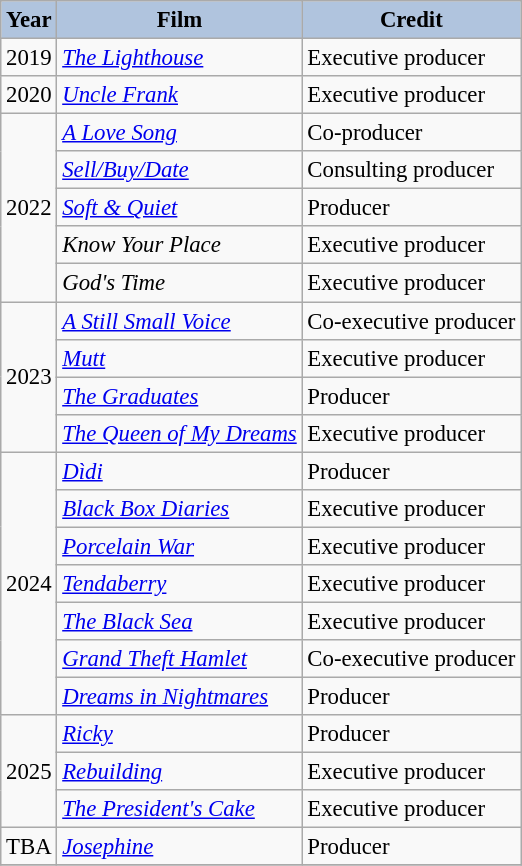<table class="wikitable" style="font-size:95%;">
<tr>
<th style="background:#B0C4DE;">Year</th>
<th style="background:#B0C4DE;">Film</th>
<th style="background:#B0C4DE;">Credit</th>
</tr>
<tr>
<td>2019</td>
<td><em><a href='#'>The Lighthouse</a></em></td>
<td>Executive producer</td>
</tr>
<tr>
<td>2020</td>
<td><em><a href='#'>Uncle Frank</a></em></td>
<td>Executive producer</td>
</tr>
<tr>
<td rowspan=5>2022</td>
<td><em><a href='#'>A Love Song</a></em></td>
<td>Co-producer</td>
</tr>
<tr>
<td><em><a href='#'>Sell/Buy/Date</a></em></td>
<td>Consulting producer</td>
</tr>
<tr>
<td><em><a href='#'>Soft & Quiet</a></em></td>
<td>Producer</td>
</tr>
<tr>
<td><em>Know Your Place</em></td>
<td>Executive producer</td>
</tr>
<tr>
<td><em>God's Time</em></td>
<td>Executive producer</td>
</tr>
<tr>
<td rowspan=4>2023</td>
<td><em><a href='#'>A Still Small Voice</a></em></td>
<td>Co-executive producer</td>
</tr>
<tr>
<td><em><a href='#'>Mutt</a></em></td>
<td>Executive producer</td>
</tr>
<tr>
<td><em><a href='#'>The Graduates</a></em></td>
<td>Producer</td>
</tr>
<tr>
<td><em><a href='#'>The Queen of My Dreams</a></em></td>
<td>Executive producer</td>
</tr>
<tr>
<td rowspan=7>2024</td>
<td><em><a href='#'>Dìdi</a></em></td>
<td>Producer</td>
</tr>
<tr>
<td><em><a href='#'>Black Box Diaries</a></em></td>
<td>Executive producer</td>
</tr>
<tr>
<td><em><a href='#'>Porcelain War</a></em></td>
<td>Executive producer</td>
</tr>
<tr>
<td><em><a href='#'>Tendaberry</a></em></td>
<td>Executive producer</td>
</tr>
<tr>
<td><em><a href='#'>The Black Sea</a></em></td>
<td>Executive producer</td>
</tr>
<tr>
<td><em><a href='#'>Grand Theft Hamlet</a></em></td>
<td>Co-executive producer</td>
</tr>
<tr>
<td><em><a href='#'>Dreams in Nightmares</a></em></td>
<td>Producer</td>
</tr>
<tr>
<td rowspan=3>2025</td>
<td><em><a href='#'>Ricky</a></em></td>
<td>Producer</td>
</tr>
<tr>
<td><em><a href='#'>Rebuilding</a></em></td>
<td>Executive producer</td>
</tr>
<tr>
<td><em><a href='#'>The President's Cake</a></em></td>
<td>Executive producer</td>
</tr>
<tr>
<td>TBA</td>
<td><em><a href='#'>Josephine</a></em></td>
<td>Producer</td>
</tr>
<tr>
</tr>
</table>
